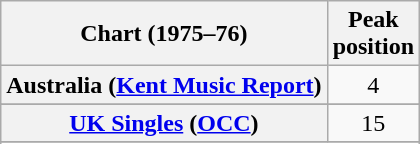<table class="wikitable sortable plainrowheaders" style="text-align:center">
<tr>
<th>Chart (1975–76)</th>
<th>Peak<br>position</th>
</tr>
<tr>
<th scope="row">Australia (<a href='#'>Kent Music Report</a>)</th>
<td>4</td>
</tr>
<tr>
</tr>
<tr>
</tr>
<tr>
</tr>
<tr>
</tr>
<tr>
</tr>
<tr>
</tr>
<tr>
</tr>
<tr>
</tr>
<tr>
</tr>
<tr>
</tr>
<tr>
<th scope="row"><a href='#'>UK Singles</a> (<a href='#'>OCC</a>)</th>
<td>15</td>
</tr>
<tr>
</tr>
<tr>
</tr>
</table>
